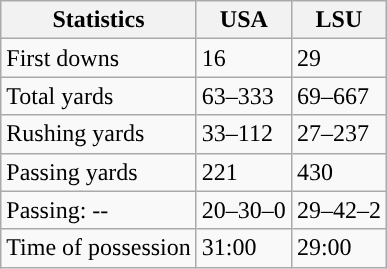<table class="wikitable" style="float: left;">
<tr>
<th>Statistics</th>
<th>USA</th>
<th>LSU</th>
</tr>
<tr>
<td>First downs</td>
<td>16</td>
<td>29</td>
</tr>
<tr>
<td>Total yards</td>
<td>63–333</td>
<td>69–667</td>
</tr>
<tr>
<td>Rushing yards</td>
<td>33–112</td>
<td>27–237</td>
</tr>
<tr>
<td>Passing yards</td>
<td>221</td>
<td>430</td>
</tr>
<tr>
<td>Passing: --</td>
<td>20–30–0</td>
<td>29–42–2</td>
</tr>
<tr>
<td>Time of possession</td>
<td>31:00</td>
<td>29:00</td>
</tr>
</table>
